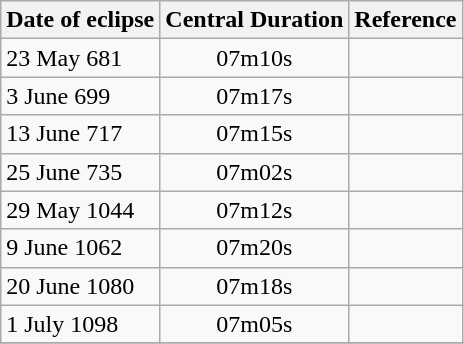<table class="wikitable sortable" style="border-collapse:collapse" align="center">
<tr>
<th>Date of eclipse</th>
<th>Central Duration</th>
<th class="unsortable">Reference</th>
</tr>
<tr>
<td>23 May 681</td>
<td align="center">07m10s</td>
<td></td>
</tr>
<tr>
<td>3 June 699</td>
<td align="center">07m17s</td>
<td></td>
</tr>
<tr>
<td>13 June 717</td>
<td align="center">07m15s</td>
<td></td>
</tr>
<tr>
<td>25 June 735</td>
<td align="center">07m02s</td>
<td></td>
</tr>
<tr>
<td>29 May 1044</td>
<td align="center">07m12s</td>
<td></td>
</tr>
<tr>
<td>9 June 1062</td>
<td align="center">07m20s</td>
<td></td>
</tr>
<tr>
<td>20 June 1080</td>
<td align="center">07m18s</td>
<td></td>
</tr>
<tr>
<td>1 July 1098</td>
<td align="center">07m05s</td>
<td></td>
</tr>
<tr>
</tr>
</table>
